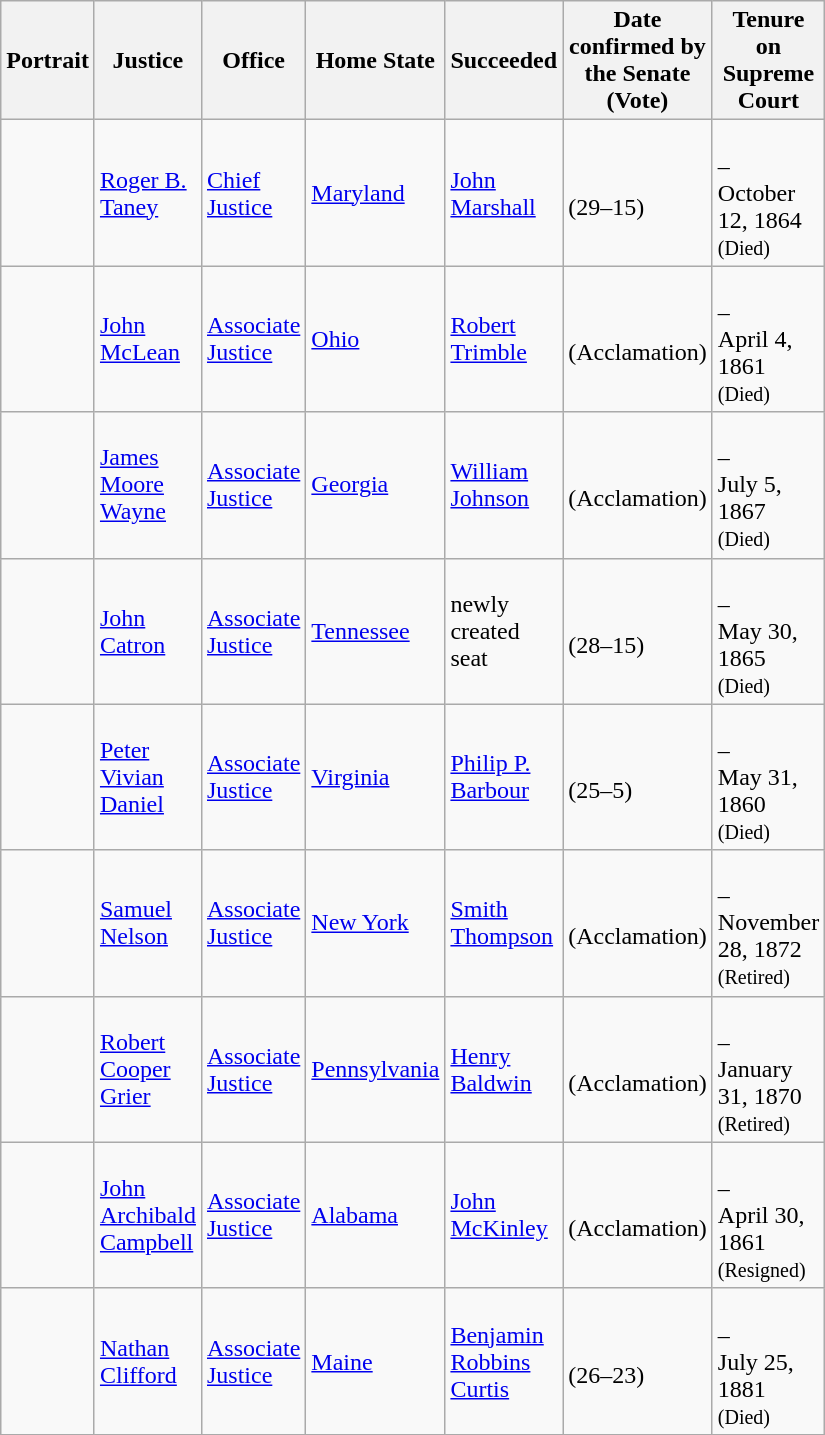<table class="wikitable sortable">
<tr>
<th scope="col" style="width: 10px;">Portrait</th>
<th scope="col" style="width: 10px;">Justice</th>
<th scope="col" style="width: 10px;">Office</th>
<th scope="col" style="width: 10px;">Home State</th>
<th scope="col" style="width: 10px;">Succeeded</th>
<th scope="col" style="width: 10px;">Date confirmed by the Senate<br>(Vote)</th>
<th scope="col" style="width: 10px;">Tenure on Supreme Court</th>
</tr>
<tr>
<td></td>
<td><a href='#'>Roger B. Taney</a></td>
<td><a href='#'>Chief Justice</a></td>
<td><a href='#'>Maryland</a></td>
<td><a href='#'>John Marshall</a></td>
<td><br>(29–15)</td>
<td><br>–<br>October 12, 1864<br><small>(Died)</small></td>
</tr>
<tr>
<td></td>
<td><a href='#'>John McLean</a></td>
<td><a href='#'>Associate Justice</a></td>
<td><a href='#'>Ohio</a></td>
<td><a href='#'>Robert Trimble</a></td>
<td><br>(Acclamation)</td>
<td><br>–<br>April 4, 1861<br><small>(Died)</small></td>
</tr>
<tr>
<td></td>
<td><a href='#'>James Moore Wayne</a></td>
<td><a href='#'>Associate Justice</a></td>
<td><a href='#'>Georgia</a></td>
<td><a href='#'>William Johnson</a></td>
<td><br>(Acclamation)</td>
<td><br>–<br>July 5, 1867<br><small>(Died)</small></td>
</tr>
<tr>
<td></td>
<td><a href='#'>John Catron</a></td>
<td><a href='#'>Associate Justice</a></td>
<td><a href='#'>Tennessee</a></td>
<td>newly created seat</td>
<td><br>(28–15)</td>
<td><br>–<br>May 30, 1865<br><small>(Died)</small></td>
</tr>
<tr>
<td></td>
<td><a href='#'>Peter Vivian Daniel</a></td>
<td><a href='#'>Associate Justice</a></td>
<td><a href='#'>Virginia</a></td>
<td><a href='#'>Philip P. Barbour</a></td>
<td><br>(25–5)</td>
<td><br>–<br>May 31, 1860<br><small>(Died)</small></td>
</tr>
<tr>
<td></td>
<td><a href='#'>Samuel Nelson</a></td>
<td><a href='#'>Associate Justice</a></td>
<td><a href='#'>New York</a></td>
<td><a href='#'>Smith Thompson</a></td>
<td><br>(Acclamation)</td>
<td><br>–<br>November 28, 1872<br><small>(Retired)</small></td>
</tr>
<tr>
<td></td>
<td><a href='#'>Robert Cooper Grier</a></td>
<td><a href='#'>Associate Justice</a></td>
<td><a href='#'>Pennsylvania</a></td>
<td><a href='#'>Henry Baldwin</a></td>
<td><br>(Acclamation)</td>
<td><br>–<br>January 31, 1870<br><small>(Retired)</small></td>
</tr>
<tr>
<td></td>
<td><a href='#'>John Archibald Campbell</a></td>
<td><a href='#'>Associate Justice</a></td>
<td><a href='#'>Alabama</a></td>
<td><a href='#'>John McKinley</a></td>
<td><br>(Acclamation)</td>
<td><br>–<br>April 30, 1861<br><small>(Resigned)</small></td>
</tr>
<tr>
<td></td>
<td><a href='#'>Nathan Clifford</a></td>
<td><a href='#'>Associate Justice</a></td>
<td><a href='#'>Maine</a></td>
<td><a href='#'>Benjamin Robbins Curtis</a></td>
<td><br>(26–23)</td>
<td><br>–<br>July 25, 1881<br><small>(Died)</small></td>
</tr>
<tr>
</tr>
</table>
